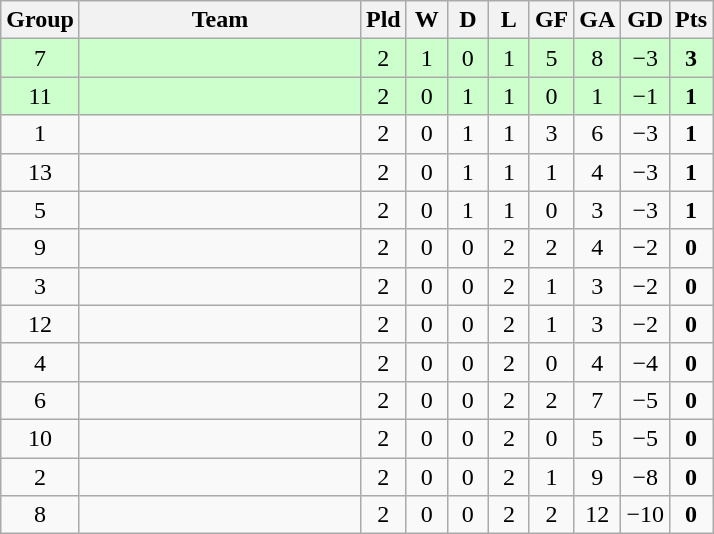<table class="wikitable" style="text-align:center;">
<tr>
<th>Group</th>
<th width=180>Team</th>
<th width=20>Pld</th>
<th width=20>W</th>
<th width=20>D</th>
<th width=20>L</th>
<th width=20>GF</th>
<th width=20>GA</th>
<th width=21>GD</th>
<th width=20>Pts</th>
</tr>
<tr bgcolor=ccffcc>
<td>7</td>
<td align="left"></td>
<td>2</td>
<td>1</td>
<td>0</td>
<td>1</td>
<td>5</td>
<td>8</td>
<td>−3</td>
<td><strong>3</strong></td>
</tr>
<tr bgcolor=ccffcc>
<td>11</td>
<td align="left"></td>
<td>2</td>
<td>0</td>
<td>1</td>
<td>1</td>
<td>0</td>
<td>1</td>
<td>−1</td>
<td><strong>1</strong></td>
</tr>
<tr>
<td>1</td>
<td align="left"></td>
<td>2</td>
<td>0</td>
<td>1</td>
<td>1</td>
<td>3</td>
<td>6</td>
<td>−3</td>
<td><strong>1</strong></td>
</tr>
<tr>
<td>13</td>
<td align="left"></td>
<td>2</td>
<td>0</td>
<td>1</td>
<td>1</td>
<td>1</td>
<td>4</td>
<td>−3</td>
<td><strong>1</strong></td>
</tr>
<tr>
<td>5</td>
<td align="left"></td>
<td>2</td>
<td>0</td>
<td>1</td>
<td>1</td>
<td>0</td>
<td>3</td>
<td>−3</td>
<td><strong>1</strong></td>
</tr>
<tr>
<td>9</td>
<td align="left"></td>
<td>2</td>
<td>0</td>
<td>0</td>
<td>2</td>
<td>2</td>
<td>4</td>
<td>−2</td>
<td><strong>0</strong></td>
</tr>
<tr>
<td>3</td>
<td align="left"></td>
<td>2</td>
<td>0</td>
<td>0</td>
<td>2</td>
<td>1</td>
<td>3</td>
<td>−2</td>
<td><strong>0</strong></td>
</tr>
<tr>
<td>12</td>
<td align="left"></td>
<td>2</td>
<td>0</td>
<td>0</td>
<td>2</td>
<td>1</td>
<td>3</td>
<td>−2</td>
<td><strong>0</strong></td>
</tr>
<tr>
<td>4</td>
<td align="left"></td>
<td>2</td>
<td>0</td>
<td>0</td>
<td>2</td>
<td>0</td>
<td>4</td>
<td>−4</td>
<td><strong>0</strong></td>
</tr>
<tr>
<td>6</td>
<td align="left"></td>
<td>2</td>
<td>0</td>
<td>0</td>
<td>2</td>
<td>2</td>
<td>7</td>
<td>−5</td>
<td><strong>0</strong></td>
</tr>
<tr>
<td>10</td>
<td align="left"></td>
<td>2</td>
<td>0</td>
<td>0</td>
<td>2</td>
<td>0</td>
<td>5</td>
<td>−5</td>
<td><strong>0</strong></td>
</tr>
<tr>
<td>2</td>
<td align="left"></td>
<td>2</td>
<td>0</td>
<td>0</td>
<td>2</td>
<td>1</td>
<td>9</td>
<td>−8</td>
<td><strong>0</strong></td>
</tr>
<tr>
<td>8</td>
<td align="left"></td>
<td>2</td>
<td>0</td>
<td>0</td>
<td>2</td>
<td>2</td>
<td>12</td>
<td>−10</td>
<td><strong>0</strong></td>
</tr>
</table>
